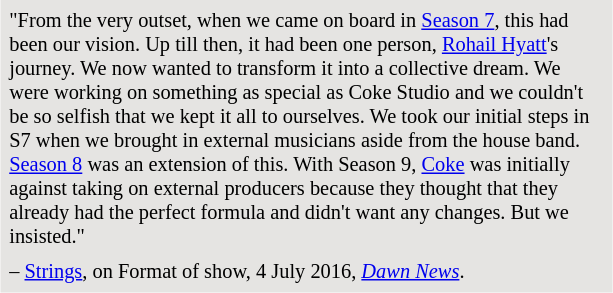<table class="toccolours" style="float: right; margin-left: 1em; margin-right: 2em; font-size: 85%; background:#E5E4E2; color:black; width:30em; max-width: 40%;" cellspacing="5">
<tr>
<td style="text-align: left;">"From the very outset, when we came on board in <a href='#'>Season 7</a>, this had been our vision. Up till then, it had been one person, <a href='#'>Rohail Hyatt</a>'s journey. We now wanted to transform it into a collective dream. We were working on something as special as Coke Studio and we couldn't be so selfish that we kept it all to ourselves. We took our initial steps in S7 when we brought in external musicians aside from the house band. <a href='#'>Season 8</a> was an extension of this. With Season 9, <a href='#'>Coke</a> was initially against taking on external producers because they thought that they already had the perfect formula and didn't want any changes. But we insisted."</td>
</tr>
<tr>
<td style="text-align: left;">– <a href='#'>Strings</a>, on Format of show, 4 July 2016, <em><a href='#'>Dawn News</a></em>.</td>
</tr>
</table>
